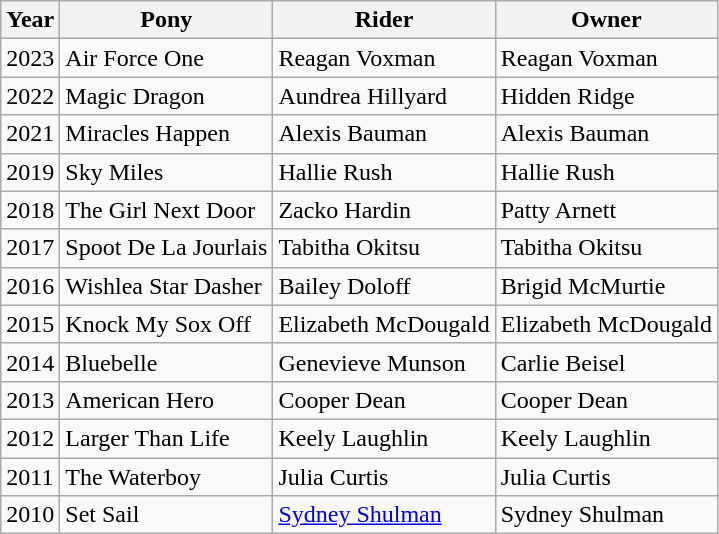<table class="wikitable">
<tr>
<th>Year</th>
<th>Pony</th>
<th>Rider</th>
<th>Owner</th>
</tr>
<tr>
<td>2023</td>
<td>Air Force One</td>
<td>Reagan Voxman</td>
<td>Reagan Voxman</td>
</tr>
<tr>
<td>2022</td>
<td>Magic Dragon</td>
<td>Aundrea Hillyard</td>
<td>Hidden Ridge</td>
</tr>
<tr>
<td>2021</td>
<td>Miracles Happen</td>
<td>Alexis Bauman</td>
<td>Alexis Bauman</td>
</tr>
<tr>
<td>2019</td>
<td>Sky Miles</td>
<td>Hallie Rush</td>
<td>Hallie Rush</td>
</tr>
<tr>
<td>2018</td>
<td>The Girl Next Door</td>
<td>Zacko Hardin</td>
<td>Patty Arnett</td>
</tr>
<tr>
<td>2017</td>
<td>Spoot De La Jourlais</td>
<td>Tabitha Okitsu</td>
<td>Tabitha Okitsu</td>
</tr>
<tr>
<td>2016</td>
<td>Wishlea Star Dasher</td>
<td>Bailey Doloff</td>
<td>Brigid McMurtie</td>
</tr>
<tr>
<td>2015</td>
<td>Knock My Sox Off</td>
<td>Elizabeth McDougald</td>
<td>Elizabeth McDougald</td>
</tr>
<tr>
<td>2014</td>
<td>Bluebelle</td>
<td>Genevieve Munson</td>
<td>Carlie Beisel</td>
</tr>
<tr>
<td>2013</td>
<td>American Hero</td>
<td>Cooper Dean</td>
<td>Cooper Dean</td>
</tr>
<tr>
<td>2012</td>
<td>Larger Than Life</td>
<td>Keely Laughlin</td>
<td>Keely Laughlin</td>
</tr>
<tr>
<td>2011</td>
<td>The Waterboy</td>
<td>Julia Curtis</td>
<td>Julia Curtis</td>
</tr>
<tr>
<td>2010</td>
<td>Set Sail</td>
<td><a href='#'>Sydney Shulman</a></td>
<td>Sydney Shulman</td>
</tr>
</table>
